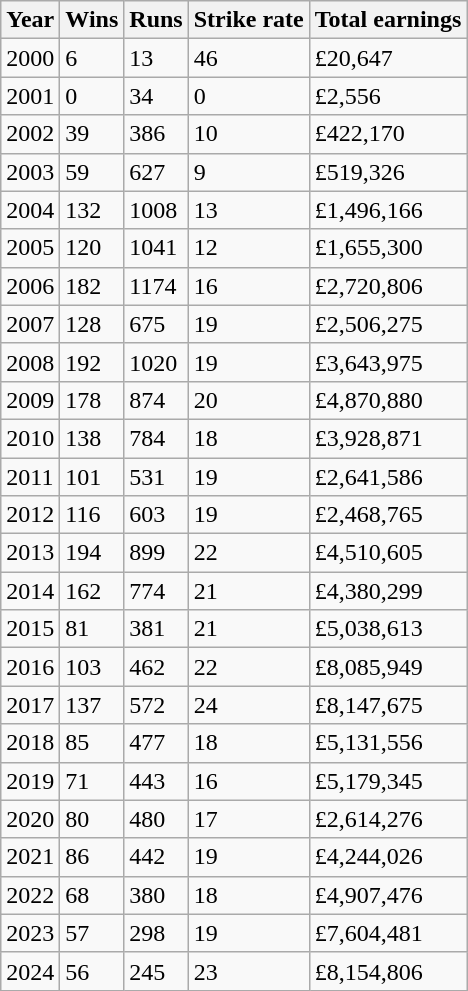<table class="wikitable">
<tr>
<th>Year</th>
<th>Wins</th>
<th>Runs</th>
<th>Strike rate</th>
<th>Total earnings</th>
</tr>
<tr>
<td>2000</td>
<td>6</td>
<td>13</td>
<td>46</td>
<td>£20,647</td>
</tr>
<tr>
<td>2001</td>
<td>0</td>
<td>34</td>
<td>0</td>
<td>£2,556</td>
</tr>
<tr>
<td>2002</td>
<td>39</td>
<td>386</td>
<td>10</td>
<td>£422,170</td>
</tr>
<tr>
<td>2003</td>
<td>59</td>
<td>627</td>
<td>9</td>
<td>£519,326</td>
</tr>
<tr>
<td>2004</td>
<td>132</td>
<td>1008</td>
<td>13</td>
<td>£1,496,166</td>
</tr>
<tr>
<td>2005</td>
<td>120</td>
<td>1041</td>
<td>12</td>
<td>£1,655,300</td>
</tr>
<tr>
<td>2006</td>
<td>182</td>
<td>1174</td>
<td>16</td>
<td>£2,720,806</td>
</tr>
<tr>
<td>2007</td>
<td>128</td>
<td>675</td>
<td>19</td>
<td>£2,506,275</td>
</tr>
<tr>
<td>2008</td>
<td>192</td>
<td>1020</td>
<td>19</td>
<td>£3,643,975</td>
</tr>
<tr>
<td>2009</td>
<td>178</td>
<td>874</td>
<td>20</td>
<td>£4,870,880</td>
</tr>
<tr>
<td>2010</td>
<td>138</td>
<td>784</td>
<td>18</td>
<td>£3,928,871</td>
</tr>
<tr>
<td>2011</td>
<td>101</td>
<td>531</td>
<td>19</td>
<td>£2,641,586</td>
</tr>
<tr>
<td>2012</td>
<td>116</td>
<td>603</td>
<td>19</td>
<td>£2,468,765</td>
</tr>
<tr>
<td>2013</td>
<td>194</td>
<td>899</td>
<td>22</td>
<td>£4,510,605</td>
</tr>
<tr>
<td>2014</td>
<td>162</td>
<td>774</td>
<td>21</td>
<td>£4,380,299</td>
</tr>
<tr>
<td>2015</td>
<td>81</td>
<td>381</td>
<td>21</td>
<td>£5,038,613</td>
</tr>
<tr>
<td>2016</td>
<td>103</td>
<td>462</td>
<td>22</td>
<td>£8,085,949</td>
</tr>
<tr>
<td>2017</td>
<td>137</td>
<td>572</td>
<td>24</td>
<td>£8,147,675</td>
</tr>
<tr>
<td>2018</td>
<td>85</td>
<td>477</td>
<td>18</td>
<td>£5,131,556</td>
</tr>
<tr>
<td>2019</td>
<td>71</td>
<td>443</td>
<td>16</td>
<td>£5,179,345</td>
</tr>
<tr>
<td>2020</td>
<td>80</td>
<td>480</td>
<td>17</td>
<td>£2,614,276</td>
</tr>
<tr>
<td>2021</td>
<td>86</td>
<td>442</td>
<td>19</td>
<td>£4,244,026</td>
</tr>
<tr>
<td>2022</td>
<td>68</td>
<td>380</td>
<td>18</td>
<td>£4,907,476</td>
</tr>
<tr>
<td>2023</td>
<td>57</td>
<td>298</td>
<td>19</td>
<td>£7,604,481</td>
</tr>
<tr>
<td>2024</td>
<td>56</td>
<td>245</td>
<td>23</td>
<td>£8,154,806</td>
</tr>
</table>
